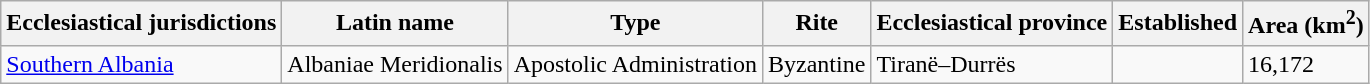<table class="wikitable sortable">
<tr>
<th>Ecclesiastical jurisdictions</th>
<th>Latin name</th>
<th>Type</th>
<th>Rite</th>
<th>Ecclesiastical province</th>
<th>Established</th>
<th>Area (km<sup>2</sup>)</th>
</tr>
<tr>
<td><a href='#'>Southern Albania</a></td>
<td>Albaniae Meridionalis</td>
<td>Apostolic Administration</td>
<td>Byzantine</td>
<td>Tiranë–Durrës</td>
<td></td>
<td>16,172</td>
</tr>
</table>
